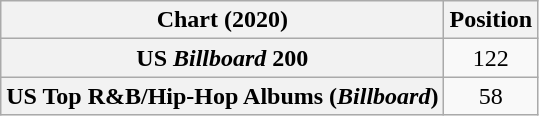<table class="wikitable sortable plainrowheaders" style="text-align:center">
<tr>
<th scope="col">Chart (2020)</th>
<th scope="col">Position</th>
</tr>
<tr>
<th scope="row">US <em>Billboard</em> 200</th>
<td>122</td>
</tr>
<tr>
<th scope="row">US Top R&B/Hip-Hop Albums (<em>Billboard</em>)</th>
<td>58</td>
</tr>
</table>
